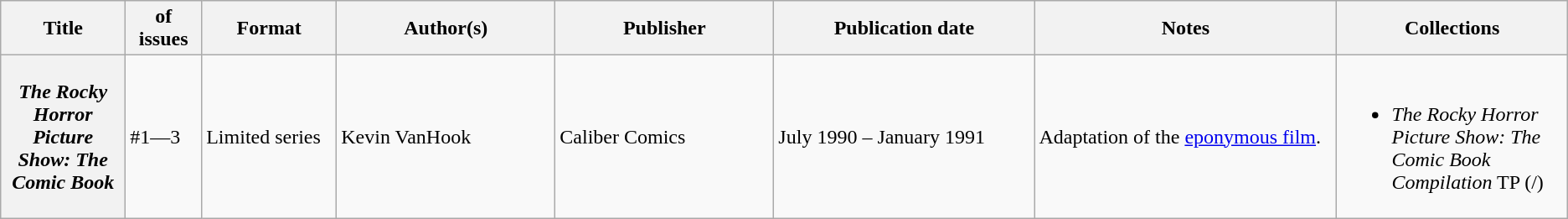<table class="wikitable">
<tr>
<th>Title</th>
<th style="width:40pt"> of issues</th>
<th style="width:75pt">Format</th>
<th style="width:125pt">Author(s)</th>
<th style="width:125pt">Publisher</th>
<th style="width:150pt">Publication date</th>
<th style="width:175pt">Notes</th>
<th>Collections</th>
</tr>
<tr>
<th><em>The Rocky Horror Picture Show: The Comic Book</em></th>
<td>#1—3</td>
<td>Limited series</td>
<td>Kevin VanHook</td>
<td>Caliber Comics</td>
<td>July 1990 – January 1991</td>
<td>Adaptation of the <a href='#'>eponymous film</a>.</td>
<td><br><ul><li><em>The Rocky Horror Picture Show: The Comic Book Compilation</em> TP (/)</li></ul></td>
</tr>
</table>
